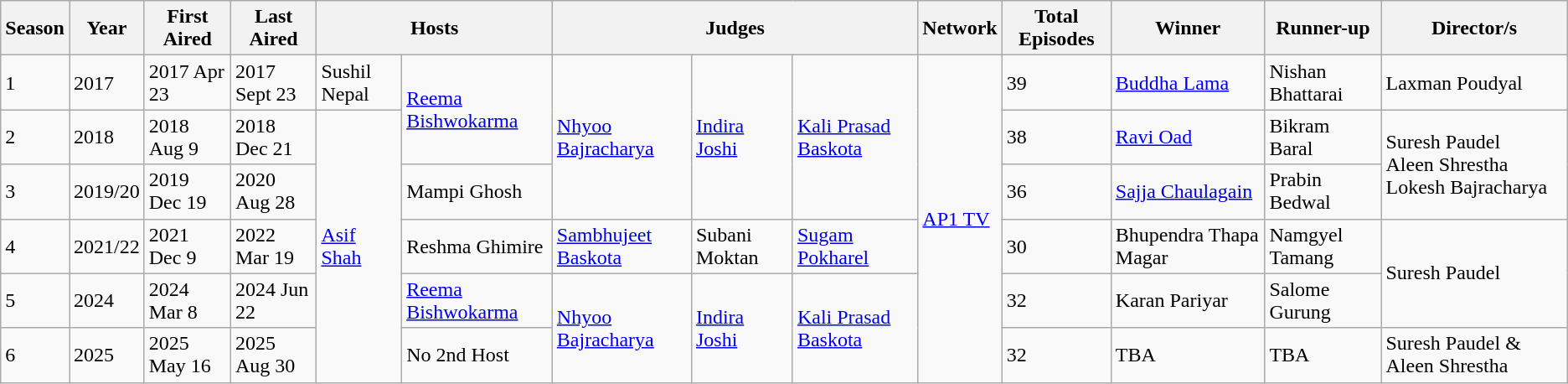<table class="wikitable">
<tr>
<th>Season</th>
<th>Year</th>
<th>First Aired</th>
<th>Last Aired</th>
<th colspan="2">Hosts</th>
<th colspan="3">Judges</th>
<th>Network</th>
<th>Total Episodes</th>
<th>Winner</th>
<th>Runner-up</th>
<th>Director/s</th>
</tr>
<tr>
<td>1</td>
<td>2017</td>
<td>2017 Apr 23</td>
<td>2017 Sept 23</td>
<td>Sushil Nepal</td>
<td rowspan="2"><a href='#'>Reema Bishwokarma</a></td>
<td rowspan="3"><a href='#'>Nhyoo Bajracharya</a></td>
<td rowspan="3"><a href='#'>Indira Joshi</a></td>
<td rowspan="3"><a href='#'>Kali Prasad Baskota</a></td>
<td rowspan="6"><a href='#'>AP1 TV</a></td>
<td>39</td>
<td><a href='#'>Buddha Lama</a></td>
<td>Nishan Bhattarai</td>
<td>Laxman Poudyal</td>
</tr>
<tr>
<td>2</td>
<td>2018</td>
<td>2018 Aug 9</td>
<td>2018 Dec 21</td>
<td rowspan="5"><a href='#'>Asif Shah</a></td>
<td>38</td>
<td><a href='#'>Ravi Oad</a></td>
<td>Bikram Baral</td>
<td rowspan="2">Suresh Paudel<br>Aleen Shrestha<br>Lokesh Bajracharya</td>
</tr>
<tr>
<td>3</td>
<td>2019/20</td>
<td>2019 Dec 19</td>
<td>2020 Aug 28</td>
<td>Mampi Ghosh</td>
<td>36</td>
<td><a href='#'>Sajja Chaulagain</a></td>
<td>Prabin Bedwal</td>
</tr>
<tr>
<td>4</td>
<td>2021/22</td>
<td>2021 Dec 9</td>
<td>2022 Mar 19</td>
<td>Reshma Ghimire</td>
<td><a href='#'>Sambhujeet Baskota</a></td>
<td>Subani Moktan</td>
<td><a href='#'>Sugam Pokharel</a></td>
<td>30</td>
<td>Bhupendra Thapa Magar</td>
<td>Namgyel Tamang</td>
<td rowspan="2">Suresh Paudel</td>
</tr>
<tr>
<td>5</td>
<td>2024</td>
<td>2024 Mar 8</td>
<td>2024 Jun 22</td>
<td><a href='#'>Reema Bishwokarma</a></td>
<td rowspan="2"><a href='#'>Nhyoo Bajracharya</a></td>
<td rowspan="2"><a href='#'>Indira Joshi</a></td>
<td rowspan="2"><a href='#'>Kali Prasad Baskota</a></td>
<td>32</td>
<td>Karan Pariyar</td>
<td>Salome Gurung</td>
</tr>
<tr>
<td>6</td>
<td>2025</td>
<td>2025 May 16</td>
<td>2025 Aug 30</td>
<td>No 2nd Host</td>
<td>32</td>
<td>TBA</td>
<td>TBA</td>
<td>Suresh Paudel & Aleen Shrestha</td>
</tr>
</table>
